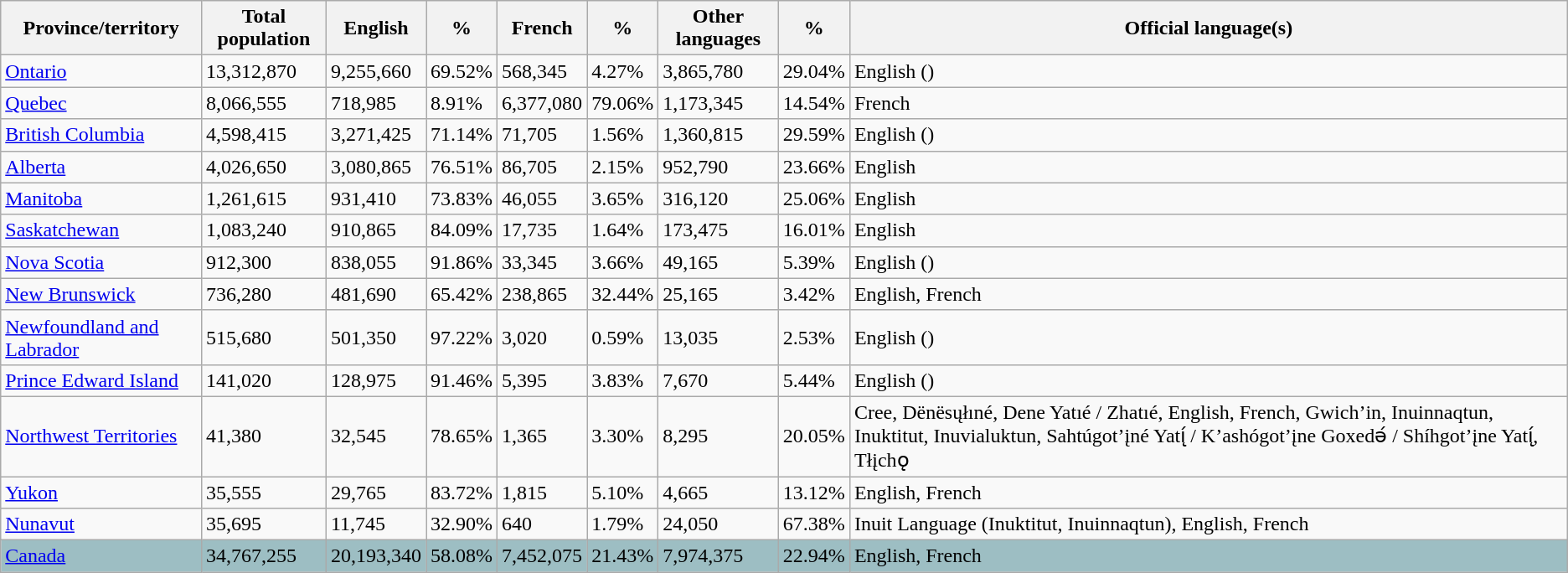<table class="wikitable sortable sticky-header-multi" style=text-align:right" style="margin:1em auto;">
<tr>
<th>Province/territory</th>
<th>Total population</th>
<th>English</th>
<th>%</th>
<th>French</th>
<th>%</th>
<th>Other languages</th>
<th>%</th>
<th>Official language(s)</th>
</tr>
<tr>
<td style="text-align:left"><a href='#'>Ontario</a></td>
<td>13,312,870</td>
<td>9,255,660</td>
<td>69.52%</td>
<td>568,345</td>
<td>4.27%</td>
<td>3,865,780</td>
<td>29.04%</td>
<td style="text-align:left">English ()</td>
</tr>
<tr>
<td style="text-align:left"><a href='#'>Quebec</a></td>
<td>8,066,555</td>
<td>718,985</td>
<td>8.91%</td>
<td>6,377,080</td>
<td>79.06%</td>
<td>1,173,345</td>
<td>14.54%</td>
<td style="text-align:left">French</td>
</tr>
<tr>
<td style="text-align:left"><a href='#'>British Columbia</a></td>
<td>4,598,415</td>
<td>3,271,425</td>
<td>71.14%</td>
<td>71,705</td>
<td>1.56%</td>
<td>1,360,815</td>
<td>29.59%</td>
<td style="text-align:left">English ()</td>
</tr>
<tr>
<td style="text-align:left"><a href='#'>Alberta</a></td>
<td>4,026,650</td>
<td>3,080,865</td>
<td>76.51%</td>
<td>86,705</td>
<td>2.15%</td>
<td>952,790</td>
<td>23.66%</td>
<td style="text-align:left">English</td>
</tr>
<tr>
<td style="text-align:left"><a href='#'>Manitoba</a></td>
<td>1,261,615</td>
<td>931,410</td>
<td>73.83%</td>
<td>46,055</td>
<td>3.65%</td>
<td>316,120</td>
<td>25.06%</td>
<td style="text-align:left">English</td>
</tr>
<tr>
<td style="text-align:left"><a href='#'>Saskatchewan</a></td>
<td>1,083,240</td>
<td>910,865</td>
<td>84.09%</td>
<td>17,735</td>
<td>1.64%</td>
<td>173,475</td>
<td>16.01%</td>
<td style="text-align:left">English</td>
</tr>
<tr>
<td style="text-align:left"><a href='#'>Nova Scotia</a></td>
<td>912,300</td>
<td>838,055</td>
<td>91.86%</td>
<td>33,345</td>
<td>3.66%</td>
<td>49,165</td>
<td>5.39%</td>
<td style="text-align:left">English ()</td>
</tr>
<tr>
<td style="text-align:left"><a href='#'>New Brunswick</a></td>
<td>736,280</td>
<td>481,690</td>
<td>65.42%</td>
<td>238,865</td>
<td>32.44%</td>
<td>25,165</td>
<td>3.42%</td>
<td style="text-align:left">English, French</td>
</tr>
<tr>
<td style="text-align:left"><a href='#'>Newfoundland and Labrador</a></td>
<td>515,680</td>
<td>501,350</td>
<td>97.22%</td>
<td>3,020</td>
<td>0.59%</td>
<td>13,035</td>
<td>2.53%</td>
<td style="text-align:left">English ()</td>
</tr>
<tr>
<td style="text-align:left"><a href='#'>Prince Edward Island</a></td>
<td>141,020</td>
<td>128,975</td>
<td>91.46%</td>
<td>5,395</td>
<td>3.83%</td>
<td>7,670</td>
<td>5.44%</td>
<td style="text-align:left">English ()</td>
</tr>
<tr>
<td style="text-align:left"><a href='#'>Northwest Territories</a></td>
<td>41,380</td>
<td>32,545</td>
<td>78.65%</td>
<td>1,365</td>
<td>3.30%</td>
<td>8,295</td>
<td>20.05%</td>
<td style="text-align:left">Cree, Dënësųłıné, Dene Yatıé / Zhatıé, English, French, Gwich’in, Inuinnaqtun, Inuktitut, Inuvialuktun, Sahtúgot’įné Yatı̨́ / K’ashógot’įne Goxedǝ́ / Shíhgot’įne Yatı̨́, Tłįchǫ</td>
</tr>
<tr>
<td style="text-align:left"><a href='#'>Yukon</a></td>
<td>35,555</td>
<td>29,765</td>
<td>83.72%</td>
<td>1,815</td>
<td>5.10%</td>
<td>4,665</td>
<td>13.12%</td>
<td style="text-align:left">English, French</td>
</tr>
<tr>
<td style="text-align:left"><a href='#'>Nunavut</a></td>
<td>35,695</td>
<td>11,745</td>
<td>32.90%</td>
<td>640</td>
<td>1.79%</td>
<td>24,050</td>
<td>67.38%</td>
<td style="text-align:left">Inuit Language (Inuktitut, Inuinnaqtun), English, French</td>
</tr>
<tr style="background:#9DBEC3;">
<td style="text-align:left"><a href='#'>Canada</a></td>
<td>34,767,255</td>
<td>20,193,340</td>
<td>58.08%</td>
<td>7,452,075</td>
<td>21.43%</td>
<td>7,974,375</td>
<td>22.94%</td>
<td style="text-align:left">English, French</td>
</tr>
</table>
